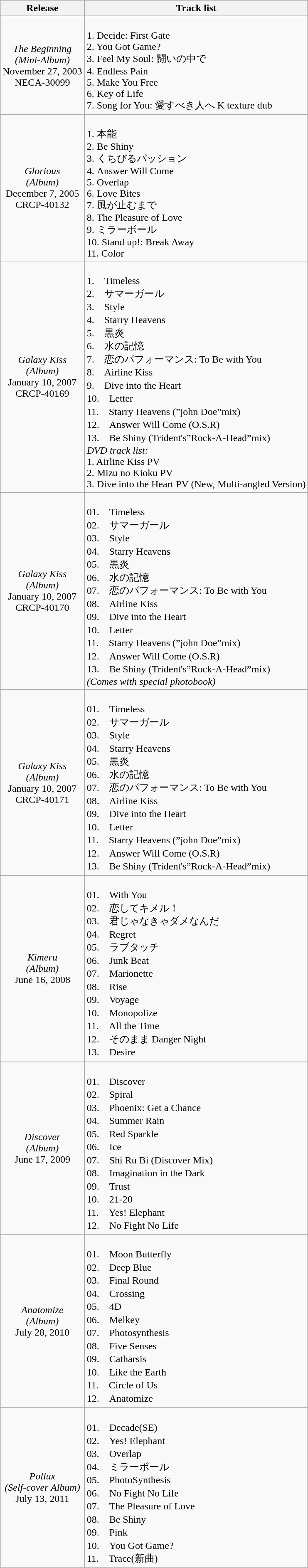<table class="wikitable">
<tr>
<th>Release</th>
<th>Track list</th>
</tr>
<tr>
<td align="center"><em>The Beginning</em><br><em>(Mini-Album)</em><br>
November 27, 2003<br>
NECA-30099</td>
<td align="left"><br>1. Decide: First Gate <br>
2. You Got Game? <br>
3. Feel My Soul: 闘いの中で <br>
4. Endless Pain <br>
5. Make You Free <br>
6. Key of Life <br>
7. Song for You: 愛すべき人へ K texture dub</td>
</tr>
<tr>
<td align="center"><em>Glorious</em><br><em>(Album)</em><br>
December 7, 2005<br>
CRCP-40132</td>
<td align="left"><br>1. 本能 <br>
2. Be Shiny <br>
3. くちびるパッション <br>
4. Answer Will Come <br>
5. Overlap <br>
6. Love Bites <br>
7. 風が止むまで <br>
8. The Pleasure of Love <br>
9. ミラーボール <br>
10. Stand up!: Break Away <br>
11. Color</td>
</tr>
<tr>
<td align="center"><em>Galaxy Kiss</em><br><em>(Album)</em><br>
January 10, 2007<br>
CRCP-40169</td>
<td align="left"><br>1.　Timeless <br>
2.　サマーガール<br>
3.　Style <br>
4.　Starry Heavens <br>
5.　黒炎<br>
6.　水の記憶<br>
7.　恋のパフォーマンス: To Be with You<br>
8.　Airline Kiss <br>
9.　Dive into the Heart <br>
10.　Letter <br>
11.　Starry Heavens (”john Doe”mix) <br>
12.　Answer Will Come (O.S.R) <br>
13.　Be Shiny (Trident's”Rock-A-Head”mix) <br>
<em>DVD track list:</em> <br>
1. Airline Kiss PV <br>
2. Mizu no Kioku PV <br>
3. Dive into the Heart PV (New, Multi-angled Version)</td>
</tr>
<tr>
<td align="center"><em>Galaxy Kiss</em><br><em>(Album)</em><br>
January 10, 2007<br>
CRCP-40170</td>
<td align="left"><br>01.　Timeless <br>
02.　サマーガール<br>
03.　Style <br>
04.　Starry Heavens <br>
05.　黒炎<br>
06.　水の記憶<br>
07.　恋のパフォーマンス: To Be with You<br>
08.　Airline Kiss <br>
09.　Dive into the Heart <br>
10.　Letter <br>
11.　Starry Heavens (”john Doe”mix) <br>
12.　Answer Will Come (O.S.R) <br>
13.　Be Shiny (Trident's”Rock-A-Head”mix) <br>
<em>(Comes with special photobook)</em></td>
</tr>
<tr>
<td align="center"><em>Galaxy Kiss</em><br><em>(Album)</em><br>
January 10, 2007<br>
CRCP-40171</td>
<td align="left"><br>01.　Timeless <br>
02.　サマーガール<br>
03.　Style <br>
04.　Starry Heavens <br>
05.　黒炎<br>
06.　水の記憶<br>
07.　恋のパフォーマンス: To Be with You<br>
08.　Airline Kiss <br>
09.　Dive into the Heart <br>
10.　Letter <br>
11.　Starry Heavens (”john Doe”mix) <br>
12.　Answer Will Come (O.S.R) <br>
13.　Be Shiny (Trident's”Rock-A-Head”mix)</td>
</tr>
<tr>
<td align="center"><em>Kimeru</em><br><em>(Album)</em><br>
June 16, 2008<br></td>
<td align="left"><br>01.　With You <br>
02.　恋してキメル！<br>
03.　君じゃなきゃダメなんだ <br>
04.　Regret <br>
05.　ラブタッチ<br>
06.　Junk Beat<br>
07.　Marionette <br>
08.　Rise <br>
09.　Voyage <br>
10.　Monopolize <br>
11.　All the Time <br>
12.　そのまま Danger Night<br>
13.　Desire</td>
</tr>
<tr>
<td align="center"><em>Discover</em><br><em>(Album)</em><br>
June 17, 2009<br></td>
<td align="left"><br>01.　Discover <br>
02.　Spiral<br>
03.　Phoenix: Get a Chance <br>
04.　Summer Rain <br>
05.　Red Sparkle <br>
06.　Ice<br>
07.　Shi Ru Bi (Discover Mix)<br>
08.　Imagination in the Dark<br>
09.　Trust<br>
10.　21-20<br>
11.　Yes! Elephant<br>
12.　No Fight No Life</td>
</tr>
<tr>
<td align="center"><em>Anatomize</em><br><em>(Album)</em><br>
July 28, 2010<br></td>
<td align="left"><br>01.　Moon Butterfly <br>
02.　Deep Blue <br>
03.　Final Round <br>
04.　Crossing <br>
05.　4D <br>
06.　Melkey <br>
07.　Photosynthesis <br>
08.　Five Senses <br>
09.　Catharsis <br>
10.　Like the Earth <br>
11.　Circle of Us<br>
12.　Anatomize</td>
</tr>
<tr>
<td align="center"><em>Pollux</em><br><em>(Self-cover Album)</em><br>
July 13, 2011<br></td>
<td align="left"><br>01.　Decade(SE) <br>
02.　Yes! Elephant <br>
03.　Overlap <br>
04.　ミラーボール <br>
05.　PhotoSynthesis <br>
06.　No Fight No Life <br>
07.　The Pleasure of Love <br>
08.　Be Shiny <br>
09.　Pink <br>
10.　You Got Game? <br>
11.　Trace(新曲)<br></td>
</tr>
</table>
